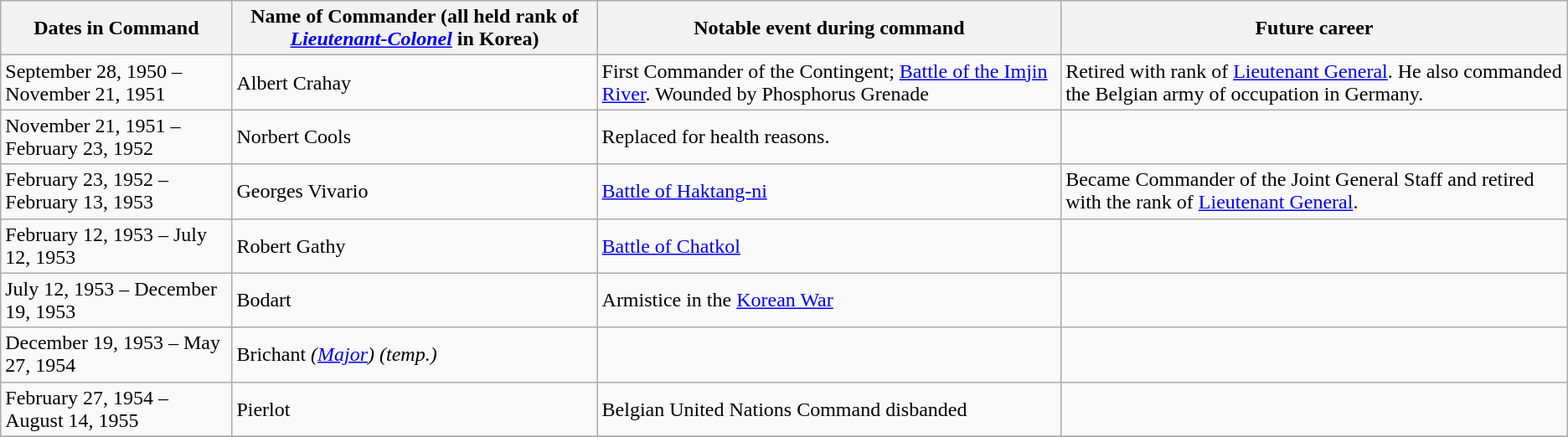<table class="wikitable">
<tr>
<th>Dates in Command</th>
<th>Name of Commander (all held rank of <a href='#'><em>Lieutenant-Colonel</em></a> in Korea)</th>
<th>Notable event during command</th>
<th>Future career</th>
</tr>
<tr>
<td>September 28, 1950 – November 21, 1951</td>
<td>Albert Crahay</td>
<td>First Commander of the Contingent; <a href='#'>Battle of the Imjin River</a>. Wounded by Phosphorus Grenade</td>
<td>Retired with rank of <a href='#'>Lieutenant General</a>. He also commanded the Belgian army of occupation in Germany.</td>
</tr>
<tr>
<td>November 21, 1951 – February 23, 1952</td>
<td>Norbert Cools</td>
<td>Replaced for health reasons.</td>
<td></td>
</tr>
<tr>
<td>February 23, 1952 – February 13, 1953</td>
<td>Georges Vivario</td>
<td><a href='#'>Battle of Haktang-ni</a></td>
<td>Became Commander of the Joint General Staff and retired with the rank of <a href='#'>Lieutenant General</a>.</td>
</tr>
<tr>
<td>February 12, 1953 – July 12, 1953</td>
<td>Robert Gathy</td>
<td><a href='#'>Battle of Chatkol</a></td>
<td></td>
</tr>
<tr>
<td>July 12, 1953 – December 19, 1953</td>
<td>Bodart</td>
<td>Armistice in the <a href='#'>Korean War</a></td>
<td></td>
</tr>
<tr>
<td>December 19, 1953 – May 27, 1954</td>
<td>Brichant <em>(<a href='#'>Major</a>)</em> <em>(temp.)</em></td>
<td></td>
<td></td>
</tr>
<tr>
<td>February 27, 1954 – August 14, 1955</td>
<td>Pierlot</td>
<td>Belgian United Nations Command disbanded</td>
<td></td>
</tr>
<tr>
</tr>
</table>
